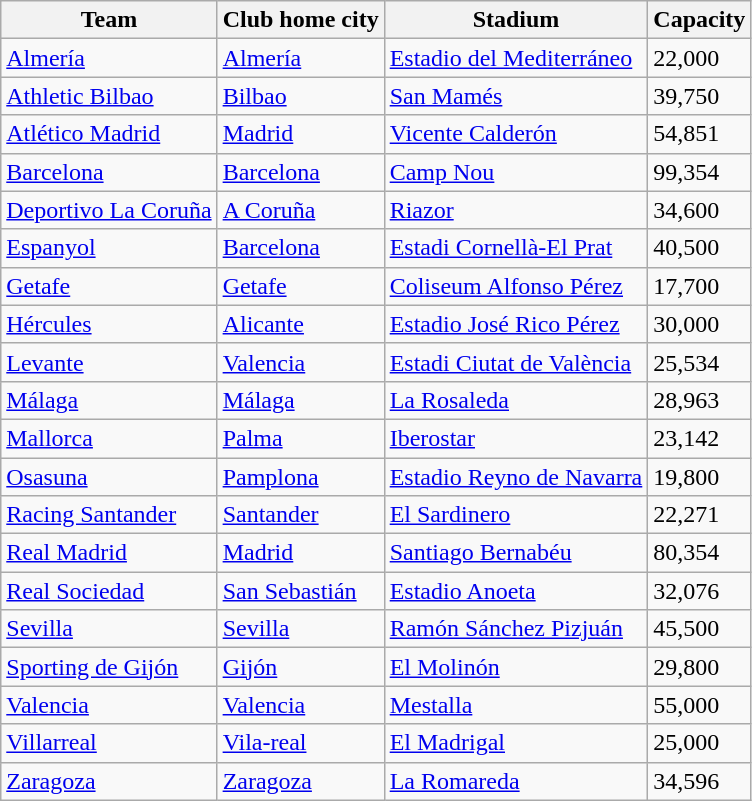<table class="wikitable sortable">
<tr>
<th>Team</th>
<th>Club home city</th>
<th>Stadium</th>
<th>Capacity</th>
</tr>
<tr>
<td><a href='#'>Almería</a></td>
<td><a href='#'>Almería</a></td>
<td><a href='#'>Estadio del Mediterráneo</a></td>
<td>22,000</td>
</tr>
<tr>
<td><a href='#'>Athletic Bilbao</a></td>
<td><a href='#'>Bilbao</a></td>
<td><a href='#'>San Mamés</a></td>
<td>39,750</td>
</tr>
<tr>
<td><a href='#'>Atlético Madrid</a></td>
<td><a href='#'>Madrid</a></td>
<td><a href='#'>Vicente Calderón</a></td>
<td>54,851</td>
</tr>
<tr>
<td><a href='#'>Barcelona</a></td>
<td><a href='#'>Barcelona</a></td>
<td><a href='#'>Camp Nou</a></td>
<td>99,354</td>
</tr>
<tr>
<td><a href='#'>Deportivo La Coruña</a></td>
<td><a href='#'>A Coruña</a></td>
<td><a href='#'>Riazor</a></td>
<td>34,600</td>
</tr>
<tr>
<td><a href='#'>Espanyol</a></td>
<td><a href='#'>Barcelona</a></td>
<td><a href='#'>Estadi Cornellà-El Prat</a></td>
<td>40,500</td>
</tr>
<tr>
<td><a href='#'>Getafe</a></td>
<td><a href='#'>Getafe</a></td>
<td><a href='#'>Coliseum Alfonso Pérez</a></td>
<td>17,700</td>
</tr>
<tr>
<td><a href='#'>Hércules</a></td>
<td><a href='#'>Alicante</a></td>
<td><a href='#'>Estadio José Rico Pérez</a></td>
<td>30,000</td>
</tr>
<tr>
<td><a href='#'>Levante</a></td>
<td><a href='#'>Valencia</a></td>
<td><a href='#'>Estadi Ciutat de València</a></td>
<td>25,534</td>
</tr>
<tr>
<td><a href='#'>Málaga</a></td>
<td><a href='#'>Málaga</a></td>
<td><a href='#'>La Rosaleda</a></td>
<td>28,963</td>
</tr>
<tr>
<td><a href='#'>Mallorca</a></td>
<td><a href='#'>Palma</a></td>
<td><a href='#'>Iberostar</a></td>
<td>23,142</td>
</tr>
<tr>
<td><a href='#'>Osasuna</a></td>
<td><a href='#'>Pamplona</a></td>
<td><a href='#'>Estadio Reyno de Navarra</a></td>
<td>19,800</td>
</tr>
<tr>
<td><a href='#'>Racing Santander</a></td>
<td><a href='#'>Santander</a></td>
<td><a href='#'>El Sardinero</a></td>
<td>22,271</td>
</tr>
<tr>
<td><a href='#'>Real Madrid</a></td>
<td><a href='#'>Madrid</a></td>
<td><a href='#'>Santiago Bernabéu</a></td>
<td>80,354</td>
</tr>
<tr>
<td><a href='#'>Real Sociedad</a></td>
<td><a href='#'>San Sebastián</a></td>
<td><a href='#'>Estadio Anoeta</a></td>
<td>32,076</td>
</tr>
<tr>
<td><a href='#'>Sevilla</a></td>
<td><a href='#'>Sevilla</a></td>
<td><a href='#'>Ramón Sánchez Pizjuán</a></td>
<td>45,500</td>
</tr>
<tr>
<td><a href='#'>Sporting de Gijón</a></td>
<td><a href='#'>Gijón</a></td>
<td><a href='#'>El Molinón</a></td>
<td>29,800</td>
</tr>
<tr>
<td><a href='#'>Valencia</a></td>
<td><a href='#'>Valencia</a></td>
<td><a href='#'>Mestalla</a></td>
<td>55,000</td>
</tr>
<tr>
<td><a href='#'>Villarreal</a></td>
<td><a href='#'>Vila-real</a></td>
<td><a href='#'>El Madrigal</a></td>
<td>25,000</td>
</tr>
<tr>
<td><a href='#'>Zaragoza</a></td>
<td><a href='#'>Zaragoza</a></td>
<td><a href='#'>La Romareda</a></td>
<td>34,596</td>
</tr>
</table>
